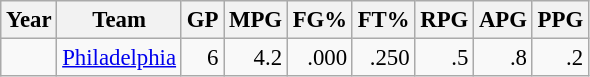<table class="wikitable sortable" style="font-size:95%; text-align:right;">
<tr>
<th>Year</th>
<th>Team</th>
<th>GP</th>
<th>MPG</th>
<th>FG%</th>
<th>FT%</th>
<th>RPG</th>
<th>APG</th>
<th>PPG</th>
</tr>
<tr>
<td style="text-align:left;"></td>
<td style="text-align:left;"><a href='#'>Philadelphia</a></td>
<td>6</td>
<td>4.2</td>
<td>.000</td>
<td>.250</td>
<td>.5</td>
<td>.8</td>
<td>.2</td>
</tr>
</table>
